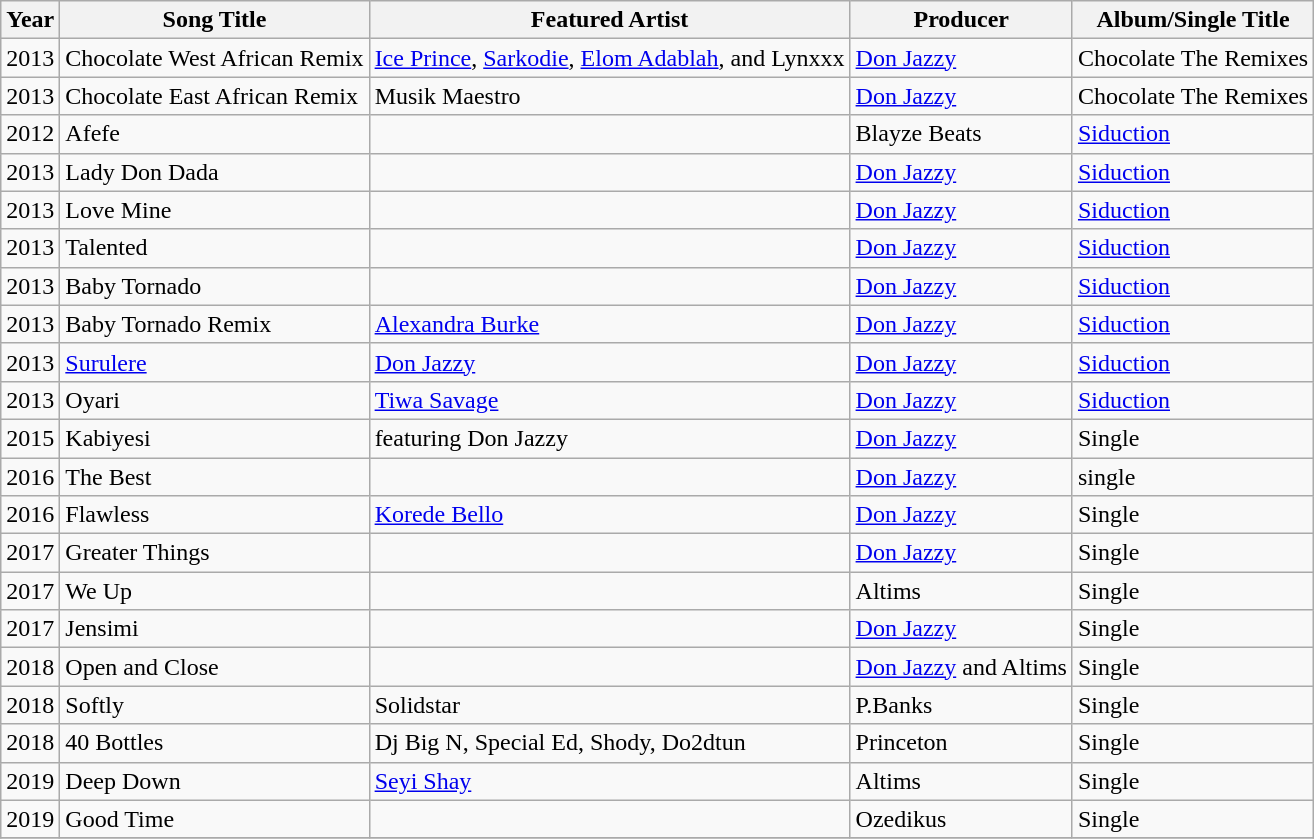<table class="wikitable">
<tr>
<th>Year</th>
<th>Song Title</th>
<th>Featured Artist</th>
<th>Producer</th>
<th>Album/Single Title</th>
</tr>
<tr>
<td>2013</td>
<td>Chocolate West African Remix</td>
<td><a href='#'>Ice Prince</a>, <a href='#'>Sarkodie</a>, <a href='#'>Elom Adablah</a>, and Lynxxx</td>
<td><a href='#'>Don Jazzy</a></td>
<td>Chocolate The Remixes</td>
</tr>
<tr>
<td>2013</td>
<td>Chocolate East African Remix</td>
<td>Musik Maestro</td>
<td><a href='#'>Don Jazzy</a></td>
<td>Chocolate The Remixes</td>
</tr>
<tr>
<td>2012</td>
<td>Afefe</td>
<td></td>
<td>Blayze Beats</td>
<td><a href='#'>Siduction</a></td>
</tr>
<tr>
<td>2013</td>
<td>Lady Don Dada</td>
<td></td>
<td><a href='#'>Don Jazzy</a></td>
<td><a href='#'>Siduction</a></td>
</tr>
<tr>
<td>2013</td>
<td>Love Mine</td>
<td></td>
<td><a href='#'>Don Jazzy</a></td>
<td><a href='#'>Siduction</a></td>
</tr>
<tr>
<td>2013</td>
<td>Talented</td>
<td></td>
<td><a href='#'>Don Jazzy</a></td>
<td><a href='#'>Siduction</a></td>
</tr>
<tr>
<td>2013</td>
<td>Baby Tornado</td>
<td></td>
<td><a href='#'>Don Jazzy</a></td>
<td><a href='#'>Siduction</a></td>
</tr>
<tr>
<td>2013</td>
<td>Baby Tornado Remix</td>
<td><a href='#'>Alexandra Burke</a></td>
<td><a href='#'>Don Jazzy</a></td>
<td><a href='#'>Siduction</a></td>
</tr>
<tr>
<td>2013</td>
<td><a href='#'>Surulere</a></td>
<td><a href='#'>Don Jazzy</a></td>
<td><a href='#'>Don Jazzy</a></td>
<td><a href='#'>Siduction</a></td>
</tr>
<tr>
<td>2013</td>
<td>Oyari</td>
<td><a href='#'>Tiwa Savage</a></td>
<td><a href='#'>Don Jazzy</a></td>
<td><a href='#'>Siduction</a></td>
</tr>
<tr>
<td>2015</td>
<td>Kabiyesi</td>
<td>featuring Don Jazzy</td>
<td><a href='#'>Don Jazzy</a></td>
<td>Single</td>
</tr>
<tr>
<td>2016</td>
<td>The Best</td>
<td></td>
<td><a href='#'>Don Jazzy</a></td>
<td>single</td>
</tr>
<tr>
<td>2016</td>
<td>Flawless</td>
<td><a href='#'>Korede Bello</a></td>
<td><a href='#'>Don Jazzy</a></td>
<td>Single</td>
</tr>
<tr>
<td>2017</td>
<td>Greater Things</td>
<td></td>
<td><a href='#'>Don Jazzy</a></td>
<td>Single</td>
</tr>
<tr>
<td>2017</td>
<td>We Up</td>
<td></td>
<td>Altims</td>
<td>Single</td>
</tr>
<tr>
<td>2017</td>
<td>Jensimi</td>
<td></td>
<td><a href='#'>Don Jazzy</a></td>
<td>Single</td>
</tr>
<tr>
<td>2018</td>
<td>Open and Close</td>
<td></td>
<td><a href='#'>Don Jazzy</a> and Altims</td>
<td>Single</td>
</tr>
<tr>
<td>2018</td>
<td>Softly</td>
<td>Solidstar</td>
<td>P.Banks</td>
<td>Single</td>
</tr>
<tr>
<td>2018</td>
<td>40 Bottles</td>
<td>Dj Big N, Special Ed, Shody, Do2dtun</td>
<td>Princeton</td>
<td>Single</td>
</tr>
<tr>
<td>2019</td>
<td>Deep Down</td>
<td><a href='#'>Seyi Shay</a></td>
<td>Altims</td>
<td>Single</td>
</tr>
<tr>
<td>2019</td>
<td>Good Time</td>
<td></td>
<td>Ozedikus</td>
<td>Single</td>
</tr>
<tr>
</tr>
</table>
